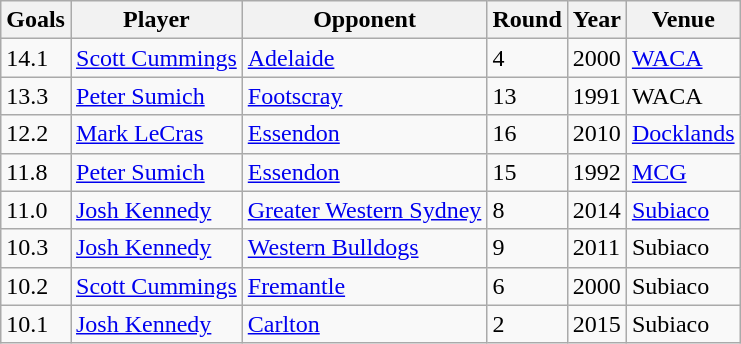<table class="wikitable sortable">
<tr>
<th><strong>Goals</strong></th>
<th><strong>Player</strong></th>
<th><strong>Opponent</strong></th>
<th>Round</th>
<th>Year</th>
<th>Venue</th>
</tr>
<tr>
<td>14.1</td>
<td><a href='#'>Scott Cummings</a></td>
<td><a href='#'>Adelaide</a></td>
<td>4</td>
<td>2000</td>
<td><a href='#'>WACA</a></td>
</tr>
<tr>
<td>13.3</td>
<td><a href='#'>Peter Sumich</a></td>
<td><a href='#'>Footscray</a></td>
<td>13</td>
<td>1991</td>
<td>WACA</td>
</tr>
<tr>
<td>12.2</td>
<td><a href='#'>Mark LeCras</a></td>
<td><a href='#'>Essendon</a></td>
<td>16</td>
<td>2010</td>
<td><a href='#'>Docklands</a></td>
</tr>
<tr>
<td>11.8</td>
<td><a href='#'>Peter Sumich</a></td>
<td><a href='#'>Essendon</a></td>
<td>15</td>
<td>1992</td>
<td><a href='#'>MCG</a></td>
</tr>
<tr>
<td>11.0</td>
<td><a href='#'>Josh Kennedy</a></td>
<td><a href='#'>Greater Western Sydney</a></td>
<td>8</td>
<td>2014</td>
<td><a href='#'>Subiaco</a></td>
</tr>
<tr>
<td>10.3</td>
<td><a href='#'>Josh Kennedy</a></td>
<td><a href='#'>Western Bulldogs</a></td>
<td>9</td>
<td>2011</td>
<td>Subiaco</td>
</tr>
<tr>
<td>10.2</td>
<td><a href='#'>Scott Cummings</a></td>
<td><a href='#'>Fremantle</a></td>
<td>6</td>
<td>2000</td>
<td>Subiaco</td>
</tr>
<tr>
<td>10.1</td>
<td><a href='#'>Josh Kennedy</a></td>
<td><a href='#'>Carlton</a></td>
<td>2</td>
<td>2015</td>
<td>Subiaco</td>
</tr>
</table>
